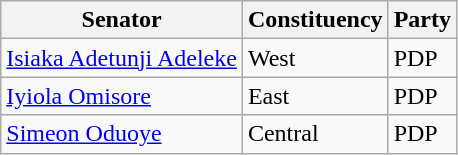<table class="wikitable" border="1">
<tr>
<th>Senator</th>
<th>Constituency</th>
<th>Party</th>
</tr>
<tr>
<td><a href='#'>Isiaka Adetunji Adeleke</a></td>
<td>West</td>
<td>PDP</td>
</tr>
<tr>
<td><a href='#'>Iyiola Omisore</a></td>
<td>East</td>
<td>PDP</td>
</tr>
<tr>
<td><a href='#'>Simeon Oduoye</a></td>
<td>Central</td>
<td>PDP</td>
</tr>
</table>
